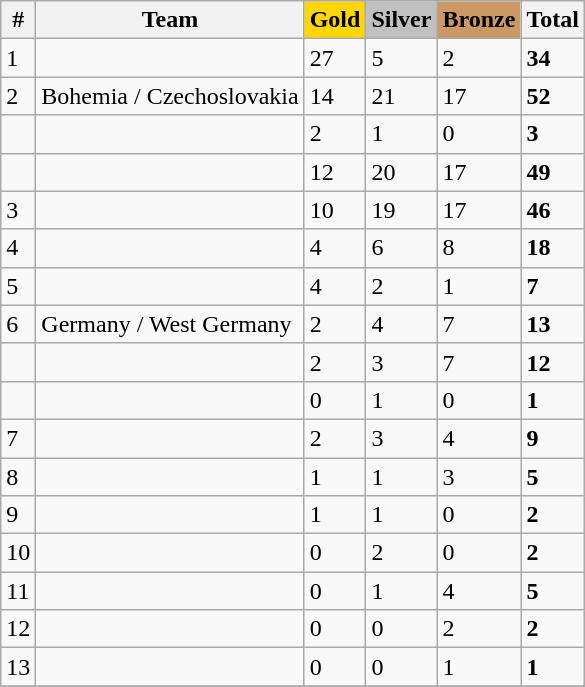<table class="wikitable sortable">
<tr>
<th>#</th>
<th>Team</th>
<th style="background-color:gold">Gold</th>
<th style="background-color:silver">Silver</th>
<th style="background-color:#cc9966">Bronze</th>
<th>Total</th>
</tr>
<tr>
<td>1</td>
<td></td>
<td>27</td>
<td>5</td>
<td>2</td>
<td><strong>34</strong></td>
</tr>
<tr>
<td>2</td>
<td>Bohemia / Czechoslovakia</td>
<td>14</td>
<td>21</td>
<td>17</td>
<td><strong>52</strong></td>
</tr>
<tr>
<td></td>
<td></td>
<td><span>2</span></td>
<td><span>1</span></td>
<td><span>0</span></td>
<td><strong><span>3</span></strong></td>
</tr>
<tr>
<td></td>
<td></td>
<td><span>12</span></td>
<td><span>20</span></td>
<td><span>17</span></td>
<td><strong><span>49</span></strong></td>
</tr>
<tr>
<td>3</td>
<td></td>
<td>10</td>
<td>19</td>
<td>17</td>
<td><strong>46</strong></td>
</tr>
<tr>
<td>4</td>
<td></td>
<td>4</td>
<td>6</td>
<td>8</td>
<td><strong>18</strong></td>
</tr>
<tr>
<td>5</td>
<td></td>
<td>4</td>
<td>2</td>
<td>1</td>
<td><strong>7</strong></td>
</tr>
<tr>
<td>6</td>
<td>Germany / West Germany</td>
<td>2</td>
<td>4</td>
<td>7</td>
<td><strong>13</strong></td>
</tr>
<tr>
<td></td>
<td></td>
<td><span>2</span></td>
<td><span>3</span></td>
<td><span>7</span></td>
<td><strong><span>12</span></strong></td>
</tr>
<tr>
<td></td>
<td></td>
<td><span>0</span></td>
<td><span>1</span></td>
<td><span>0</span></td>
<td><strong><span>1</span></strong></td>
</tr>
<tr>
<td>7</td>
<td></td>
<td>2</td>
<td>3</td>
<td>4</td>
<td><strong>9</strong></td>
</tr>
<tr>
<td>8</td>
<td></td>
<td>1</td>
<td>1</td>
<td>3</td>
<td><strong>5</strong></td>
</tr>
<tr>
<td>9</td>
<td></td>
<td>1</td>
<td>1</td>
<td>0</td>
<td><strong>2</strong></td>
</tr>
<tr>
<td>10</td>
<td></td>
<td>0</td>
<td>2</td>
<td>0</td>
<td><strong>2</strong></td>
</tr>
<tr>
<td>11</td>
<td></td>
<td>0</td>
<td>1</td>
<td>4</td>
<td><strong>5</strong></td>
</tr>
<tr>
<td>12</td>
<td></td>
<td>0</td>
<td>0</td>
<td>2</td>
<td><strong>2</strong></td>
</tr>
<tr>
<td>13</td>
<td></td>
<td>0</td>
<td>0</td>
<td>1</td>
<td><strong>1</strong></td>
</tr>
<tr>
</tr>
</table>
